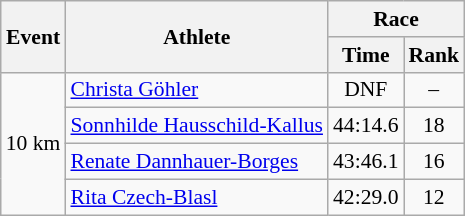<table class="wikitable" border="1" style="font-size:90%">
<tr>
<th rowspan=2>Event</th>
<th rowspan=2>Athlete</th>
<th colspan=2>Race</th>
</tr>
<tr>
<th>Time</th>
<th>Rank</th>
</tr>
<tr>
<td rowspan=4>10 km</td>
<td><a href='#'>Christa Göhler</a></td>
<td align=center>DNF</td>
<td align=center>–</td>
</tr>
<tr>
<td><a href='#'>Sonnhilde Hausschild-Kallus</a></td>
<td align=center>44:14.6</td>
<td align=center>18</td>
</tr>
<tr>
<td><a href='#'>Renate Dannhauer-Borges</a></td>
<td align=center>43:46.1</td>
<td align=center>16</td>
</tr>
<tr>
<td><a href='#'>Rita Czech-Blasl</a></td>
<td align=center>42:29.0</td>
<td align=center>12</td>
</tr>
</table>
